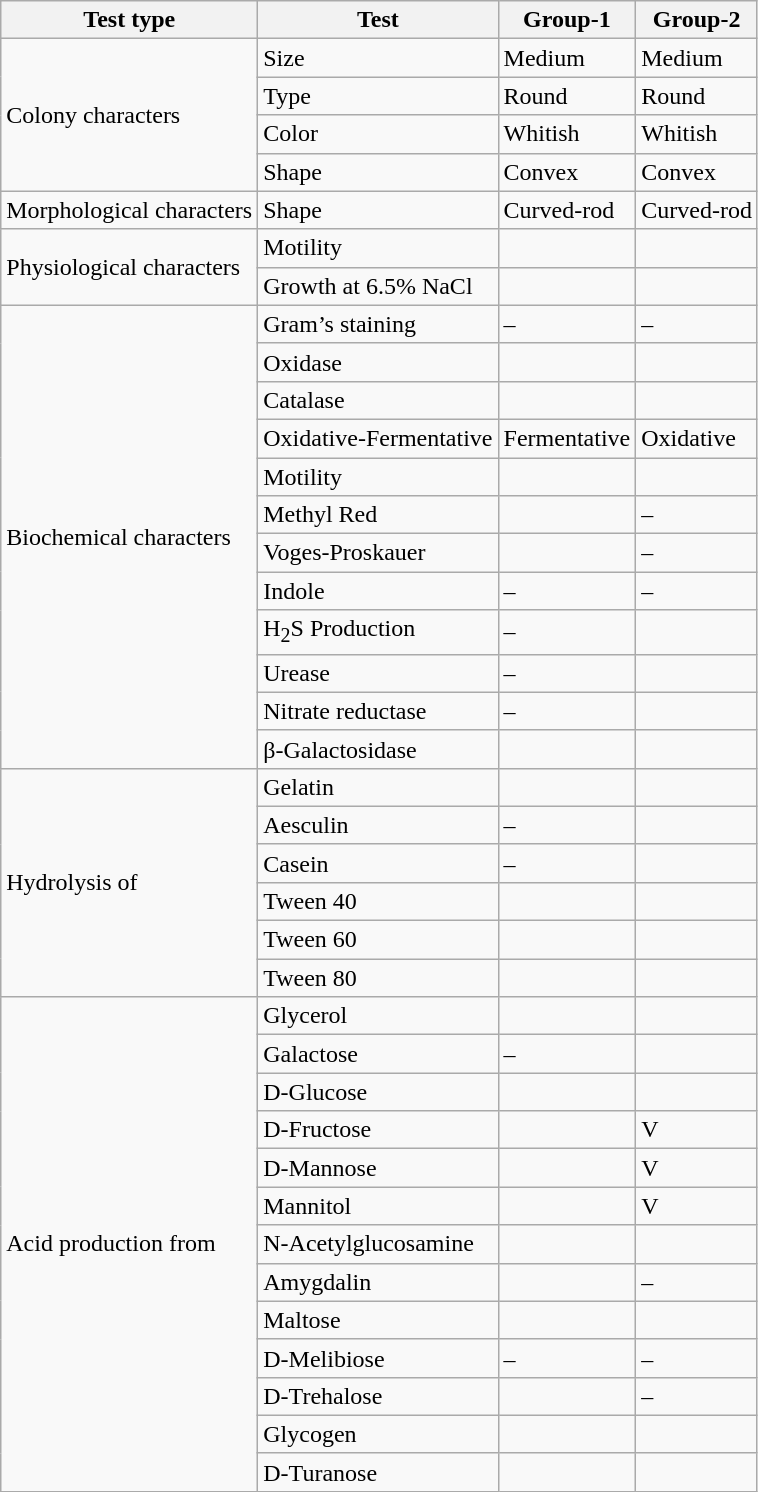<table class="wikitable">
<tr>
<th>Test type</th>
<th>Test</th>
<th>Group-1</th>
<th>Group-2</th>
</tr>
<tr>
<td rowspan="4">Colony  characters</td>
<td>Size</td>
<td>Medium</td>
<td>Medium</td>
</tr>
<tr>
<td>Type</td>
<td>Round</td>
<td>Round</td>
</tr>
<tr>
<td>Color</td>
<td>Whitish</td>
<td>Whitish</td>
</tr>
<tr>
<td>Shape</td>
<td>Convex</td>
<td>Convex</td>
</tr>
<tr>
<td>Morphological  characters</td>
<td>Shape</td>
<td>Curved-rod</td>
<td>Curved-rod</td>
</tr>
<tr>
<td rowspan="2">Physiological  characters</td>
<td>Motility</td>
<td></td>
<td></td>
</tr>
<tr>
<td>Growth  at 6.5% NaCl</td>
<td></td>
<td></td>
</tr>
<tr>
<td rowspan="12">Biochemical  characters</td>
<td>Gram’s staining</td>
<td>–</td>
<td>–</td>
</tr>
<tr>
<td>Oxidase</td>
<td></td>
<td></td>
</tr>
<tr>
<td>Catalase</td>
<td></td>
<td></td>
</tr>
<tr>
<td>Oxidative-Fermentative</td>
<td>Fermentative</td>
<td>Oxidative</td>
</tr>
<tr>
<td>Motility</td>
<td></td>
<td></td>
</tr>
<tr>
<td>Methyl Red</td>
<td></td>
<td>–</td>
</tr>
<tr>
<td>Voges-Proskauer</td>
<td></td>
<td>–</td>
</tr>
<tr>
<td>Indole</td>
<td>–</td>
<td>–</td>
</tr>
<tr>
<td>H<sub>2</sub>S Production</td>
<td>–</td>
<td></td>
</tr>
<tr>
<td>Urease</td>
<td>–</td>
<td></td>
</tr>
<tr>
<td>Nitrate reductase</td>
<td>–</td>
<td></td>
</tr>
<tr>
<td>β-Galactosidase</td>
<td></td>
<td></td>
</tr>
<tr>
<td rowspan="6">Hydrolysis  of</td>
<td>Gelatin</td>
<td></td>
<td></td>
</tr>
<tr>
<td>Aesculin</td>
<td>–</td>
<td></td>
</tr>
<tr>
<td>Casein</td>
<td>–</td>
<td></td>
</tr>
<tr>
<td>Tween 40</td>
<td></td>
<td></td>
</tr>
<tr>
<td>Tween 60</td>
<td></td>
<td></td>
</tr>
<tr>
<td>Tween 80</td>
<td></td>
<td></td>
</tr>
<tr>
<td rowspan="13">Acid  production from</td>
<td>Glycerol</td>
<td></td>
<td></td>
</tr>
<tr>
<td>Galactose</td>
<td>–</td>
<td></td>
</tr>
<tr>
<td>D-Glucose</td>
<td></td>
<td></td>
</tr>
<tr>
<td>D-Fructose</td>
<td></td>
<td>V</td>
</tr>
<tr>
<td>D-Mannose</td>
<td></td>
<td>V</td>
</tr>
<tr>
<td>Mannitol</td>
<td></td>
<td>V</td>
</tr>
<tr>
<td>N-Acetylglucosamine</td>
<td></td>
<td></td>
</tr>
<tr>
<td>Amygdalin</td>
<td></td>
<td>–</td>
</tr>
<tr>
<td>Maltose</td>
<td></td>
<td></td>
</tr>
<tr>
<td>D-Melibiose</td>
<td>–</td>
<td>–</td>
</tr>
<tr>
<td>D-Trehalose</td>
<td></td>
<td>–</td>
</tr>
<tr>
<td>Glycogen</td>
<td></td>
<td></td>
</tr>
<tr>
<td>D-Turanose</td>
<td></td>
<td></td>
</tr>
</table>
